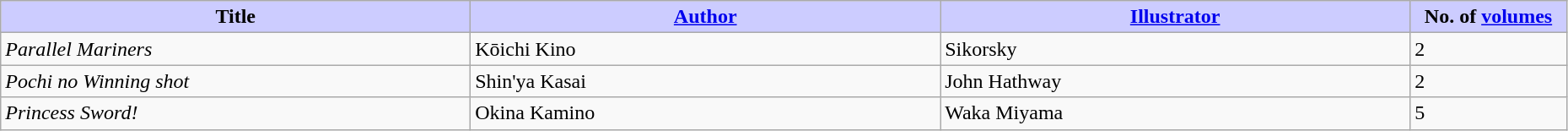<table class="wikitable" style="width: 98%;">
<tr>
<th width=30% style="background:#ccf;">Title</th>
<th width=30% style="background:#ccf;"><a href='#'>Author</a></th>
<th width=30% style="background:#ccf;"><a href='#'>Illustrator</a></th>
<th width=10% style="background:#ccf;">No. of <a href='#'>volumes</a></th>
</tr>
<tr>
<td><em>Parallel Mariners</em></td>
<td>Kōichi Kino</td>
<td>Sikorsky</td>
<td>2</td>
</tr>
<tr>
<td><em>Pochi no Winning shot</em></td>
<td>Shin'ya Kasai</td>
<td>John Hathway</td>
<td>2</td>
</tr>
<tr>
<td><em>Princess Sword!</em></td>
<td>Okina Kamino</td>
<td>Waka Miyama</td>
<td>5</td>
</tr>
</table>
